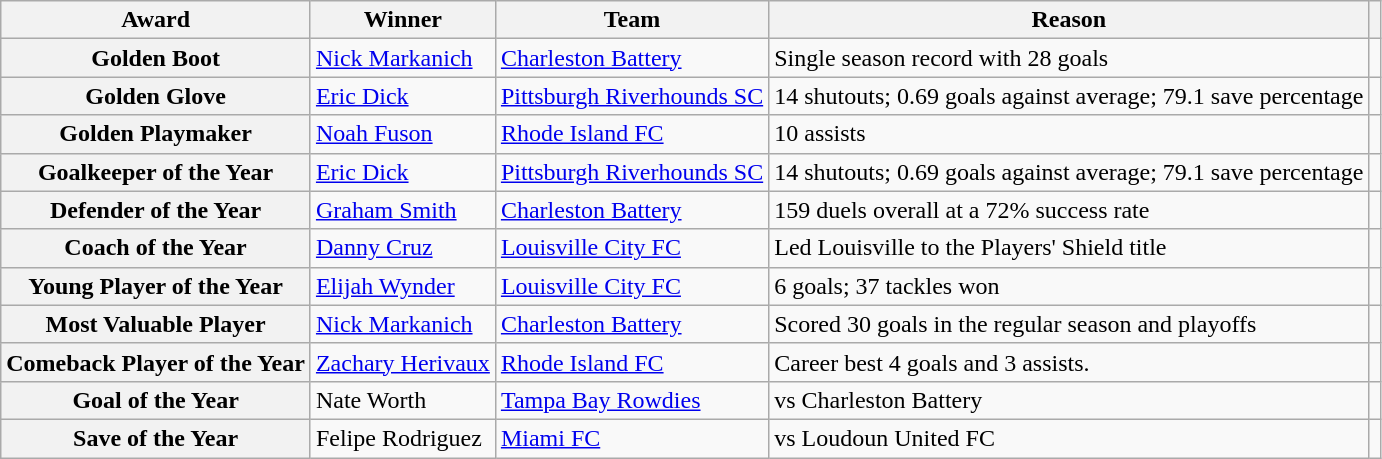<table class="wikitable">
<tr>
<th>Award</th>
<th>Winner</th>
<th>Team</th>
<th>Reason</th>
<th></th>
</tr>
<tr>
<th>Golden Boot</th>
<td> <a href='#'>Nick Markanich</a></td>
<td><a href='#'>Charleston Battery</a></td>
<td>Single season record with 28 goals</td>
<td align=center></td>
</tr>
<tr>
<th>Golden Glove</th>
<td> <a href='#'>Eric Dick</a></td>
<td><a href='#'>Pittsburgh Riverhounds SC</a></td>
<td>14 shutouts; 0.69 goals against average; 79.1 save percentage</td>
<td align=center></td>
</tr>
<tr>
<th>Golden Playmaker</th>
<td> <a href='#'>Noah Fuson</a></td>
<td><a href='#'>Rhode Island FC</a></td>
<td>10 assists</td>
<td align=center></td>
</tr>
<tr>
<th>Goalkeeper of the Year</th>
<td> <a href='#'>Eric Dick</a></td>
<td><a href='#'>Pittsburgh Riverhounds SC</a></td>
<td>14 shutouts; 0.69 goals against average; 79.1 save percentage</td>
<td align=center></td>
</tr>
<tr>
<th>Defender of the Year</th>
<td> <a href='#'>Graham Smith</a></td>
<td><a href='#'>Charleston Battery</a></td>
<td>159 duels overall at a 72% success rate</td>
<td align=center></td>
</tr>
<tr>
<th>Coach of the Year</th>
<td> <a href='#'>Danny Cruz</a></td>
<td><a href='#'>Louisville City FC</a></td>
<td>Led Louisville to the Players' Shield title</td>
<td align=center></td>
</tr>
<tr>
<th>Young Player of the Year</th>
<td> <a href='#'>Elijah Wynder</a></td>
<td><a href='#'>Louisville City FC</a></td>
<td>6 goals; 37 tackles won</td>
<td align=center></td>
</tr>
<tr>
<th>Most Valuable Player</th>
<td> <a href='#'>Nick Markanich</a></td>
<td><a href='#'>Charleston Battery</a></td>
<td>Scored 30 goals in the regular season and playoffs</td>
<td align=center></td>
</tr>
<tr>
<th>Comeback Player of the Year</th>
<td> <a href='#'>Zachary Herivaux</a></td>
<td><a href='#'>Rhode Island FC</a></td>
<td>Career best 4 goals and 3 assists.</td>
<td align=center></td>
</tr>
<tr>
<th>Goal of the Year</th>
<td> Nate Worth</td>
<td><a href='#'>Tampa Bay Rowdies</a></td>
<td>vs Charleston Battery</td>
<td align=center></td>
</tr>
<tr>
<th>Save of the Year</th>
<td> Felipe Rodriguez</td>
<td><a href='#'>Miami FC</a></td>
<td>vs Loudoun United FC</td>
<td align=center></td>
</tr>
</table>
